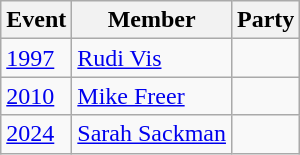<table class="wikitable">
<tr>
<th>Event</th>
<th>Member</th>
<th colspan="2">Party</th>
</tr>
<tr>
<td><a href='#'>1997</a></td>
<td><a href='#'>Rudi Vis</a></td>
<td></td>
</tr>
<tr>
<td><a href='#'>2010</a></td>
<td><a href='#'>Mike Freer</a></td>
<td></td>
</tr>
<tr>
<td><a href='#'>2024</a></td>
<td><a href='#'>Sarah Sackman</a></td>
<td></td>
</tr>
</table>
